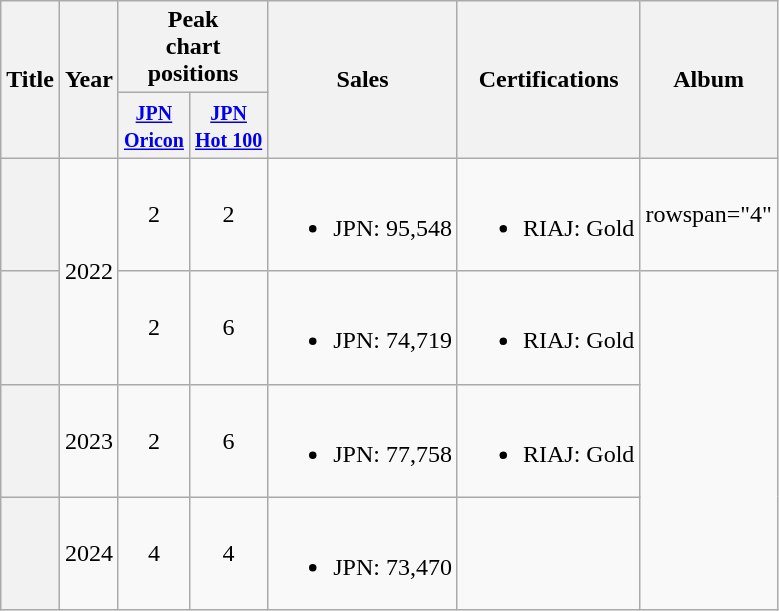<table class="wikitable plainrowheaders" style="text-align:center;">
<tr>
<th scope="col" rowspan="2">Title</th>
<th scope="col" rowspan="2">Year</th>
<th scope="col" colspan="2">Peak<br>chart<br>positions</th>
<th scope="col" rowspan="2">Sales</th>
<th scope="col" rowspan="2">Certifications</th>
<th scope="col" rowspan="2">Album</th>
</tr>
<tr>
<th scope="col" colspan="1"><small><a href='#'>JPN<br>Oricon</a></small><br></th>
<th scope="col"><small><a href='#'>JPN<br>Hot 100</a></small><br></th>
</tr>
<tr>
<th scope="row"></th>
<td rowspan="2">2022</td>
<td>2</td>
<td>2</td>
<td><br><ul><li>JPN: 95,548</li></ul></td>
<td><br><ul><li>RIAJ: Gold </li></ul></td>
<td>rowspan="4" </td>
</tr>
<tr>
<th scope="row"></th>
<td>2</td>
<td>6</td>
<td><br><ul><li>JPN: 74,719</li></ul></td>
<td><br><ul><li>RIAJ: Gold </li></ul></td>
</tr>
<tr>
<th scope="row"></th>
<td>2023</td>
<td>2</td>
<td>6</td>
<td><br><ul><li>JPN: 77,758</li></ul></td>
<td><br><ul><li>RIAJ: Gold </li></ul></td>
</tr>
<tr>
<th scope="row"></th>
<td>2024</td>
<td>4</td>
<td>4</td>
<td><br><ul><li>JPN: 73,470</li></ul></td>
<td></td>
</tr>
</table>
